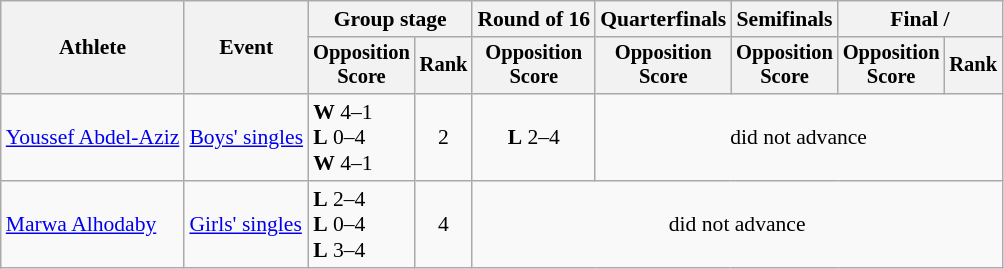<table class=wikitable style="font-size:90%">
<tr>
<th rowspan=2>Athlete</th>
<th rowspan=2>Event</th>
<th colspan=2>Group stage</th>
<th>Round of 16</th>
<th>Quarterfinals</th>
<th>Semifinals</th>
<th colspan=2>Final / </th>
</tr>
<tr style="font-size:95%">
<th>Opposition<br>Score</th>
<th>Rank</th>
<th>Opposition<br>Score</th>
<th>Opposition<br>Score</th>
<th>Opposition<br>Score</th>
<th>Opposition<br>Score</th>
<th>Rank</th>
</tr>
<tr align=center>
<td align=left><a href='#'>Youssef Abdel-Aziz</a></td>
<td align=left><a href='#'>Boys' singles</a></td>
<td align=left> <strong>W</strong>  4–1<br> <strong>L</strong> 0–4<br> <strong>W</strong> 4–1</td>
<td>2</td>
<td> <strong>L</strong> 2–4</td>
<td colspan=4>did not advance</td>
</tr>
<tr align=center>
<td align=left><a href='#'>Marwa Alhodaby</a></td>
<td align=left><a href='#'>Girls' singles</a></td>
<td align=left> <strong>L</strong>  2–4<br> <strong>L</strong> 0–4<br> <strong>L</strong> 3–4</td>
<td>4</td>
<td colspan=5>did not advance</td>
</tr>
</table>
